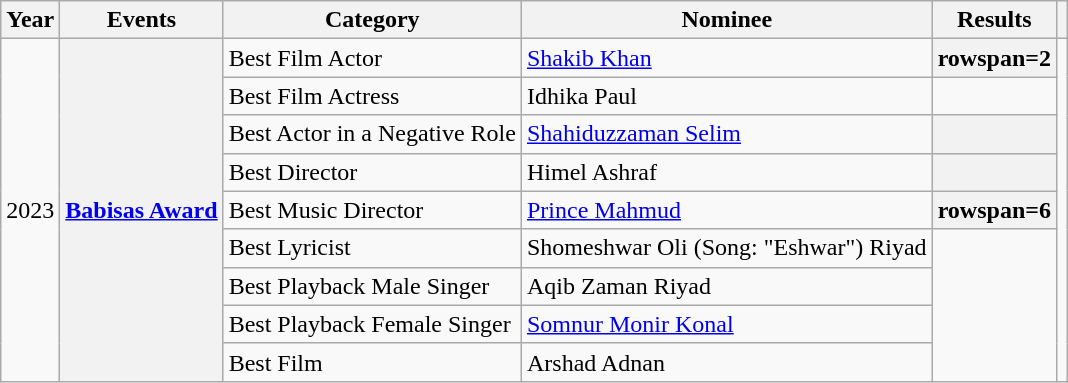<table class="wikitable">
<tr>
<th>Year</th>
<th>Events</th>
<th>Category</th>
<th>Nominee</th>
<th>Results</th>
<th></th>
</tr>
<tr>
<td rowspan="9">2023</td>
<th rowspan="9"><a href='#'>Babisas Award</a></th>
<td>Best Film Actor</td>
<td><a href='#'>Shakib Khan</a></td>
<th>rowspan=2 </th>
<td rowspan="9"></td>
</tr>
<tr>
<td>Best Film Actress</td>
<td>Idhika Paul</td>
</tr>
<tr>
<td>Best Actor in a Negative Role</td>
<td><a href='#'>Shahiduzzaman Selim</a></td>
<th></th>
</tr>
<tr>
<td>Best Director</td>
<td>Himel Ashraf</td>
<th></th>
</tr>
<tr>
<td>Best Music Director</td>
<td><a href='#'>Prince Mahmud</a></td>
<th>rowspan=6 </th>
</tr>
<tr>
<td>Best Lyricist</td>
<td>Shomeshwar Oli (Song: "Eshwar") Riyad</td>
</tr>
<tr>
<td>Best Playback Male Singer</td>
<td>Aqib Zaman Riyad</td>
</tr>
<tr>
<td>Best Playback Female Singer</td>
<td><a href='#'>Somnur Monir Konal</a></td>
</tr>
<tr>
<td>Best Film</td>
<td>Arshad Adnan</td>
</tr>
</table>
